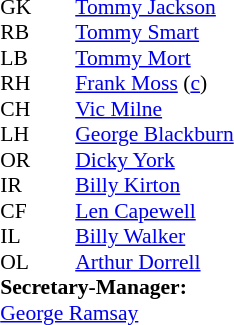<table cellspacing="0" cellpadding="0" style="font-size:90%; margin:0.2em auto;">
<tr>
<th width="25"></th>
<th width="25"></th>
</tr>
<tr>
<td>GK</td>
<td></td>
<td> <a href='#'>Tommy Jackson</a></td>
</tr>
<tr>
<td>RB</td>
<td></td>
<td> <a href='#'>Tommy Smart</a></td>
</tr>
<tr>
<td>LB</td>
<td></td>
<td> <a href='#'>Tommy Mort</a></td>
</tr>
<tr>
<td>RH</td>
<td></td>
<td> <a href='#'>Frank Moss</a> (<a href='#'>c</a>)</td>
</tr>
<tr>
<td>CH</td>
<td></td>
<td> <a href='#'>Vic Milne</a></td>
</tr>
<tr>
<td>LH</td>
<td></td>
<td> <a href='#'>George Blackburn</a></td>
</tr>
<tr>
<td>OR</td>
<td></td>
<td> <a href='#'>Dicky York</a></td>
</tr>
<tr>
<td>IR</td>
<td></td>
<td> <a href='#'>Billy Kirton</a></td>
</tr>
<tr>
<td>CF</td>
<td></td>
<td> <a href='#'>Len Capewell</a></td>
</tr>
<tr>
<td>IL</td>
<td></td>
<td> <a href='#'>Billy Walker</a></td>
</tr>
<tr>
<td>OL</td>
<td></td>
<td> <a href='#'>Arthur Dorrell</a></td>
</tr>
<tr>
<td colspan=4><strong>Secretary-Manager:</strong></td>
</tr>
<tr>
<td colspan="4"> <a href='#'>George Ramsay</a></td>
</tr>
</table>
